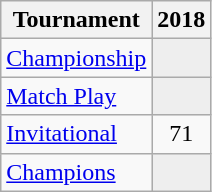<table class="wikitable" style="text-align:center;">
<tr>
<th>Tournament</th>
<th>2018</th>
</tr>
<tr>
<td align="left"><a href='#'>Championship</a></td>
<td style="background:#eeeeee;"></td>
</tr>
<tr>
<td align="left"><a href='#'>Match Play</a></td>
<td style="background:#eeeeee;"></td>
</tr>
<tr>
<td align="left"><a href='#'>Invitational</a></td>
<td>71</td>
</tr>
<tr>
<td align="left"><a href='#'>Champions</a></td>
<td style="background:#eeeeee;"></td>
</tr>
</table>
